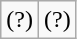<table class="wikitable" style="text-align: center;">
<tr>
<td>(?)<br><strong></strong></td>
<td>(?)<br><strong></strong></td>
</tr>
</table>
